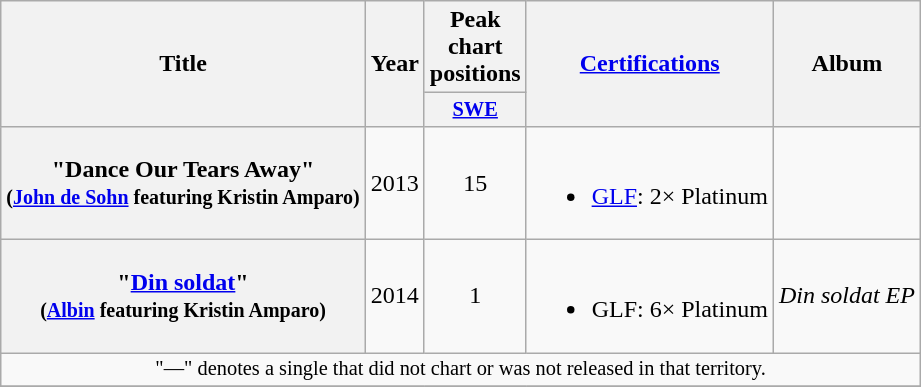<table class="wikitable plainrowheaders" style="text-align:center;">
<tr>
<th scope="col" rowspan="2">Title</th>
<th scope="col" rowspan="2">Year</th>
<th scope="col" colspan="1">Peak chart positions</th>
<th scope="col" rowspan="2"><a href='#'>Certifications</a></th>
<th scope="col" rowspan="2">Album</th>
</tr>
<tr>
<th scope="col" style="width:3em;font-size:85%;"><a href='#'>SWE</a><br></th>
</tr>
<tr>
<th scope="row">"Dance Our Tears Away"<br><small>(<a href='#'>John de Sohn</a> featuring Kristin Amparo)</small></th>
<td>2013</td>
<td>15</td>
<td><br><ul><li><a href='#'>GLF</a>: 2× Platinum</li></ul></td>
<td></td>
</tr>
<tr>
<th scope="row">"<a href='#'>Din soldat</a>"<br><small>(<a href='#'>Albin</a> featuring Kristin Amparo)</small></th>
<td>2014</td>
<td>1</td>
<td><br><ul><li>GLF: 6× Platinum</li></ul></td>
<td><em>Din soldat EP</em></td>
</tr>
<tr>
<td colspan="10" style="font-size:85%">"—" denotes a single that did not chart or was not released in that territory.</td>
</tr>
<tr>
</tr>
</table>
